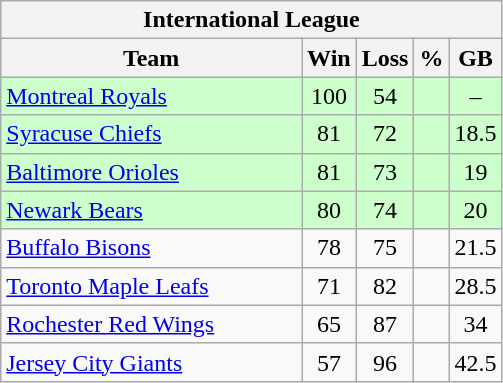<table class="wikitable">
<tr>
<th colspan="5">International League</th>
</tr>
<tr>
<th width="60%">Team</th>
<th>Win</th>
<th>Loss</th>
<th>%</th>
<th>GB</th>
</tr>
<tr align=center bgcolor=ccffcc>
<td align=left><a href='#'>Montreal Royals</a></td>
<td>100</td>
<td>54</td>
<td></td>
<td>–</td>
</tr>
<tr align=center bgcolor=ccffcc>
<td align=left><a href='#'>Syracuse Chiefs</a></td>
<td>81</td>
<td>72</td>
<td></td>
<td>18.5</td>
</tr>
<tr align=center bgcolor=ccffcc>
<td align=left><a href='#'>Baltimore Orioles</a></td>
<td>81</td>
<td>73</td>
<td></td>
<td>19</td>
</tr>
<tr align=center bgcolor=ccffcc>
<td align=left><a href='#'>Newark Bears</a></td>
<td>80</td>
<td>74</td>
<td></td>
<td>20</td>
</tr>
<tr align=center>
<td align=left><a href='#'>Buffalo Bisons</a></td>
<td>78</td>
<td>75</td>
<td></td>
<td>21.5</td>
</tr>
<tr align=center>
<td align=left><a href='#'>Toronto Maple Leafs</a></td>
<td>71</td>
<td>82</td>
<td></td>
<td>28.5</td>
</tr>
<tr align=center>
<td align=left><a href='#'>Rochester Red Wings</a></td>
<td>65</td>
<td>87</td>
<td></td>
<td>34</td>
</tr>
<tr align=center>
<td align=left><a href='#'>Jersey City Giants</a></td>
<td>57</td>
<td>96</td>
<td></td>
<td>42.5</td>
</tr>
</table>
